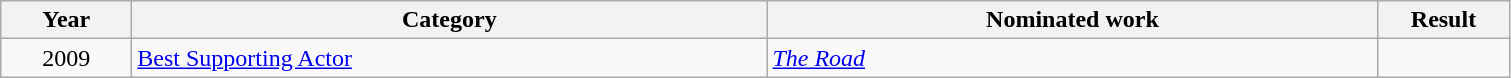<table class=wikitable>
<tr>
<th scope="col" style="width:5em;">Year</th>
<th scope="col" style="width:26em;">Category</th>
<th scope="col" style="width:25em;">Nominated work</th>
<th scope="col" style="width:5em;">Result</th>
</tr>
<tr>
<td style="text-align:center;">2009</td>
<td><a href='#'>Best Supporting Actor</a></td>
<td><em><a href='#'>The Road</a></em></td>
<td></td>
</tr>
</table>
